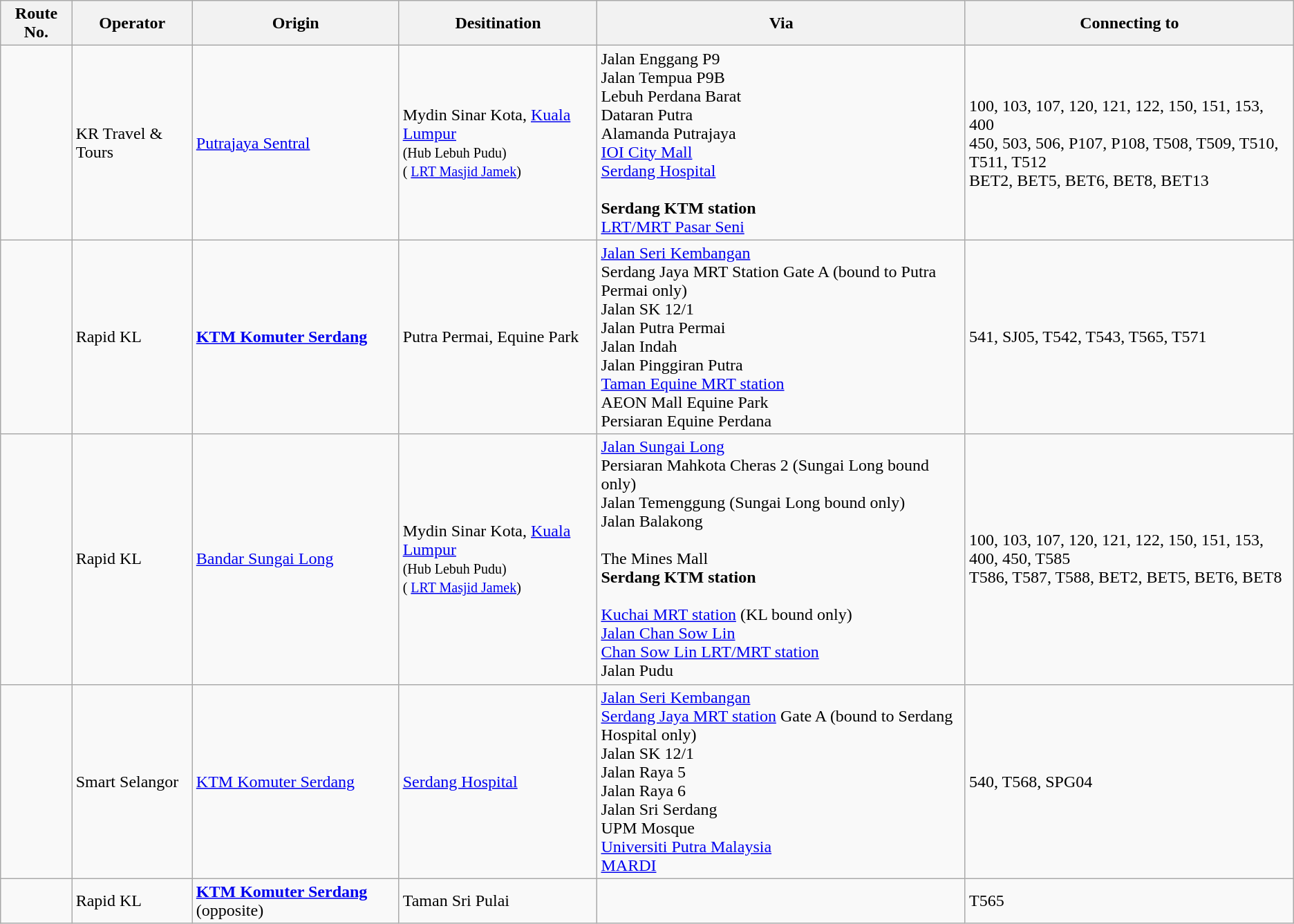<table class="wikitable">
<tr>
<th>Route No.</th>
<th>Operator</th>
<th>Origin</th>
<th>Desitination</th>
<th>Via</th>
<th>Connecting to</th>
</tr>
<tr>
<td></td>
<td>KR Travel & Tours</td>
<td> <a href='#'>Putrajaya Sentral</a></td>
<td>Mydin Sinar Kota, <a href='#'>Kuala Lumpur</a> <br><small>(Hub Lebuh Pudu)<br>( <a href='#'>LRT Masjid Jamek</a>)</small></td>
<td>Jalan Enggang P9<br>Jalan Tempua P9B<br>Lebuh Perdana Barat<br>Dataran Putra<br>Alamanda Putrajaya<br><a href='#'>IOI City Mall</a><br><a href='#'>Serdang Hospital</a><br><br> <strong>Serdang KTM station</strong><br> <a href='#'>LRT/MRT Pasar Seni</a></td>
<td>100, 103, 107, 120, 121, 122, 150, 151, 153, 400<br>450, 503, 506, P107, P108, T508, T509, T510, T511, T512<br> BET2, BET5, BET6, BET8, BET13</td>
</tr>
<tr>
<td></td>
<td>Rapid KL</td>
<td> <strong><a href='#'>KTM Komuter Serdang</a></strong></td>
<td>Putra Permai, Equine Park</td>
<td><a href='#'>Jalan Seri Kembangan</a><br> Serdang Jaya MRT Station Gate A (bound to Putra Permai only)<br>Jalan SK 12/1<br>Jalan Putra Permai<br>Jalan Indah<br>Jalan Pinggiran Putra<br> <a href='#'>Taman Equine MRT station</a><br>AEON Mall Equine Park<br>Persiaran Equine Perdana</td>
<td>541, SJ05, T542, T543, T565, T571</td>
</tr>
<tr>
<td></td>
<td>Rapid KL</td>
<td><a href='#'>Bandar Sungai Long</a></td>
<td>Mydin Sinar Kota, <a href='#'>Kuala Lumpur</a> <br><small>(Hub Lebuh Pudu)<br>( <a href='#'>LRT Masjid Jamek</a>)</small></td>
<td><a href='#'>Jalan Sungai Long</a><br>Persiaran Mahkota Cheras 2 (Sungai Long bound only)<br>Jalan Temenggung (Sungai Long bound only)<br>Jalan Balakong<br><br>The Mines Mall<br> <strong>Serdang KTM station</strong><br><br> <a href='#'>Kuchai MRT station</a> (KL bound only)<br><a href='#'>Jalan Chan Sow Lin</a><br>   <a href='#'>Chan Sow Lin LRT/MRT station</a><br>Jalan Pudu</td>
<td>100, 103, 107, 120, 121, 122, 150, 151, 153, 400, 450, T585<br>T586, T587, T588, BET2, BET5, BET6, BET8</td>
</tr>
<tr>
<td></td>
<td>Smart Selangor</td>
<td> <a href='#'>KTM Komuter Serdang</a></td>
<td><a href='#'>Serdang Hospital</a></td>
<td><a href='#'>Jalan Seri Kembangan</a><br> <a href='#'>Serdang Jaya MRT station</a> Gate A (bound to Serdang Hospital only)<br>Jalan SK 12/1<br>Jalan Raya 5<br>Jalan Raya 6<br>Jalan Sri Serdang<br>UPM Mosque<br><a href='#'>Universiti Putra Malaysia</a><br><a href='#'>MARDI</a></td>
<td>540, T568, SPG04</td>
</tr>
<tr>
<td></td>
<td>Rapid KL</td>
<td> <strong><a href='#'>KTM Komuter Serdang</a></strong> (opposite)</td>
<td>Taman Sri Pulai</td>
<td></td>
<td>T565</td>
</tr>
</table>
